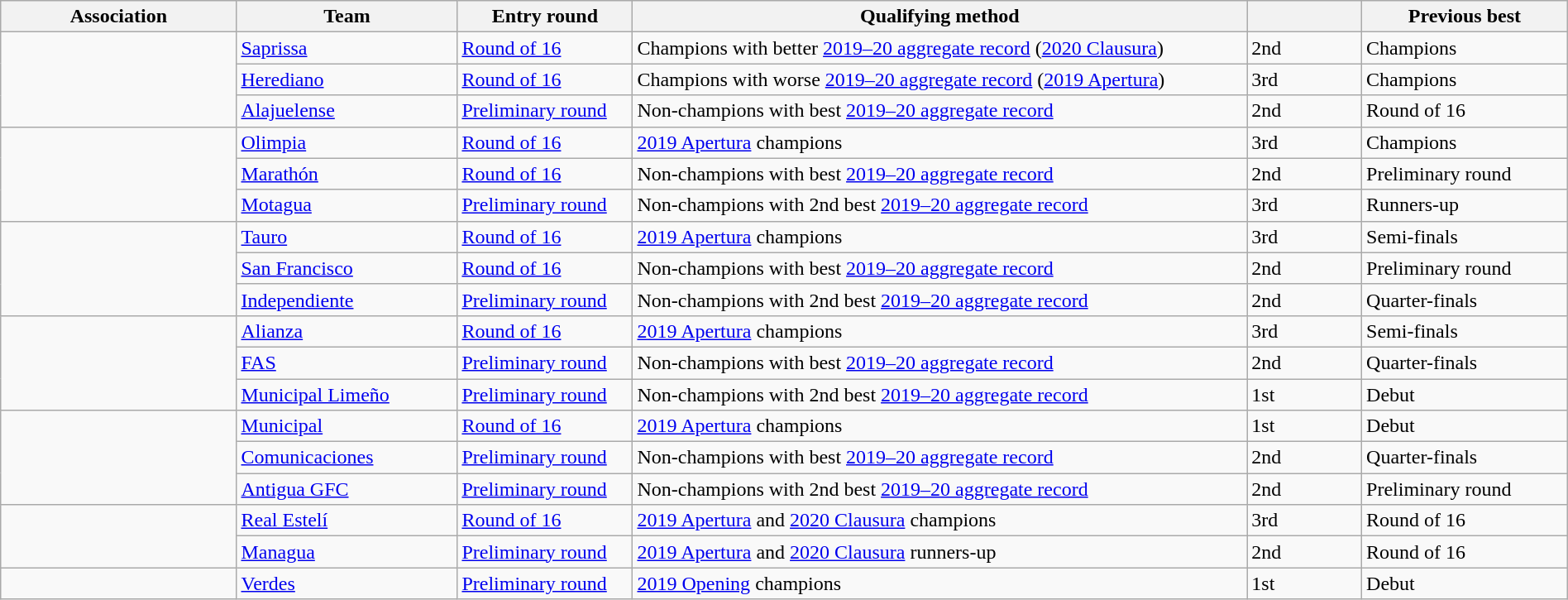<table class="wikitable" style="table-layout:fixed;width:100%;">
<tr>
<th width=15%>Association</th>
<th width=14%>Team</th>
<th width=11%>Entry round</th>
<th width=40%>Qualifying method</th>
<th width=7%> </th>
<th width=13%>Previous best </th>
</tr>
<tr>
<td rowspan=3> </td>
<td><a href='#'>Saprissa</a></td>
<td><a href='#'>Round of 16</a></td>
<td>Champions with better <a href='#'>2019–20 aggregate record</a> (<a href='#'>2020 Clausura</a>)</td>
<td>2nd </td>
<td>Champions </td>
</tr>
<tr>
<td><a href='#'>Herediano</a></td>
<td><a href='#'>Round of 16</a></td>
<td>Champions with worse <a href='#'>2019–20 aggregate record</a> (<a href='#'>2019 Apertura</a>)</td>
<td>3rd </td>
<td>Champions </td>
</tr>
<tr>
<td><a href='#'>Alajuelense</a></td>
<td><a href='#'>Preliminary round</a></td>
<td>Non-champions with best <a href='#'>2019–20 aggregate record</a></td>
<td>2nd </td>
<td>Round of 16 </td>
</tr>
<tr>
<td rowspan=3> </td>
<td><a href='#'>Olimpia</a></td>
<td><a href='#'>Round of 16</a></td>
<td><a href='#'>2019 Apertura</a> champions</td>
<td>3rd </td>
<td>Champions </td>
</tr>
<tr>
<td><a href='#'>Marathón</a></td>
<td><a href='#'>Round of 16</a></td>
<td>Non-champions with best <a href='#'>2019–20 aggregate record</a></td>
<td>2nd </td>
<td>Preliminary round </td>
</tr>
<tr>
<td><a href='#'>Motagua</a></td>
<td><a href='#'>Preliminary round</a></td>
<td>Non-champions with 2nd best <a href='#'>2019–20 aggregate record</a></td>
<td>3rd </td>
<td>Runners-up </td>
</tr>
<tr>
<td rowspan=3> </td>
<td><a href='#'>Tauro</a></td>
<td><a href='#'>Round of 16</a></td>
<td><a href='#'>2019 Apertura</a> champions</td>
<td>3rd </td>
<td>Semi-finals </td>
</tr>
<tr>
<td><a href='#'>San Francisco</a></td>
<td><a href='#'>Round of 16</a></td>
<td>Non-champions with best <a href='#'>2019–20 aggregate record</a></td>
<td>2nd </td>
<td>Preliminary round </td>
</tr>
<tr>
<td><a href='#'>Independiente</a></td>
<td><a href='#'>Preliminary round</a></td>
<td>Non-champions with 2nd best <a href='#'>2019–20 aggregate record</a></td>
<td>2nd </td>
<td>Quarter-finals </td>
</tr>
<tr>
<td rowspan=3> </td>
<td><a href='#'>Alianza</a></td>
<td><a href='#'>Round of 16</a></td>
<td><a href='#'>2019 Apertura</a> champions</td>
<td>3rd </td>
<td>Semi-finals </td>
</tr>
<tr>
<td><a href='#'>FAS</a></td>
<td><a href='#'>Preliminary round</a></td>
<td>Non-champions with best <a href='#'>2019–20 aggregate record</a></td>
<td>2nd </td>
<td>Quarter-finals </td>
</tr>
<tr>
<td><a href='#'>Municipal Limeño</a></td>
<td><a href='#'>Preliminary round</a></td>
<td>Non-champions with 2nd best <a href='#'>2019–20 aggregate record</a></td>
<td>1st</td>
<td>Debut</td>
</tr>
<tr>
<td rowspan=3> </td>
<td><a href='#'>Municipal</a></td>
<td><a href='#'>Round of 16</a></td>
<td><a href='#'>2019 Apertura</a> champions</td>
<td>1st</td>
<td>Debut</td>
</tr>
<tr>
<td><a href='#'>Comunicaciones</a></td>
<td><a href='#'>Preliminary round</a></td>
<td>Non-champions with best <a href='#'>2019–20 aggregate record</a></td>
<td>2nd </td>
<td>Quarter-finals </td>
</tr>
<tr>
<td><a href='#'>Antigua GFC</a></td>
<td><a href='#'>Preliminary round</a></td>
<td>Non-champions with 2nd best <a href='#'>2019–20 aggregate record</a></td>
<td>2nd </td>
<td>Preliminary round </td>
</tr>
<tr>
<td rowspan=2> </td>
<td><a href='#'>Real Estelí</a></td>
<td><a href='#'>Round of 16</a></td>
<td><a href='#'>2019 Apertura</a> and <a href='#'>2020 Clausura</a> champions</td>
<td>3rd </td>
<td>Round of 16 </td>
</tr>
<tr>
<td><a href='#'>Managua</a></td>
<td><a href='#'>Preliminary round</a></td>
<td><a href='#'>2019 Apertura</a> and <a href='#'>2020 Clausura</a> runners-up</td>
<td>2nd </td>
<td>Round of 16 </td>
</tr>
<tr>
<td> </td>
<td><a href='#'>Verdes</a></td>
<td><a href='#'>Preliminary round</a></td>
<td><a href='#'>2019 Opening</a> champions</td>
<td>1st</td>
<td>Debut</td>
</tr>
</table>
